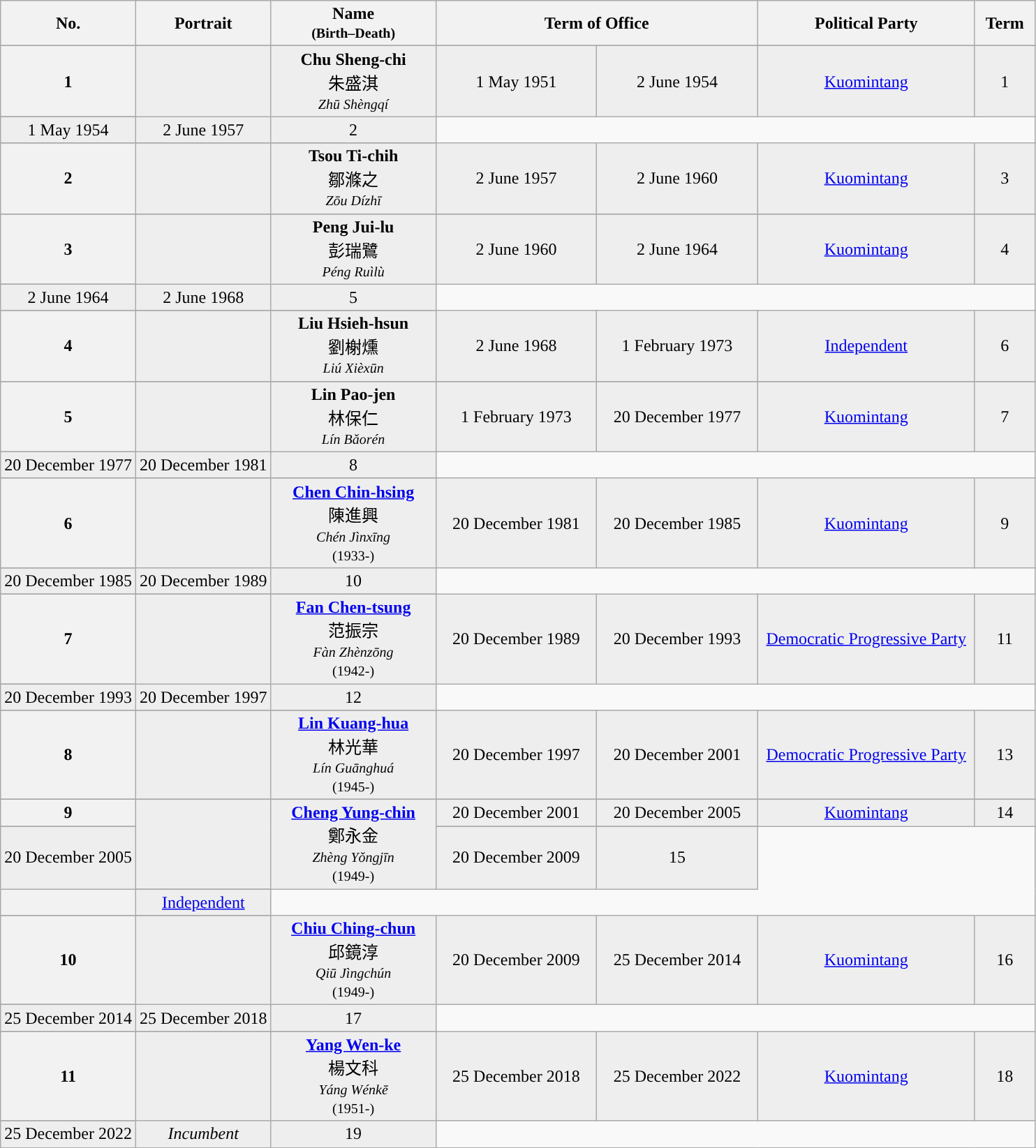<table class="wikitable" style="text-align:center">
<tr ->
<th>No.</th>
<th>Portrait</th>
<th width="150">Name<br><small>(Birth–Death)</small></th>
<th colspan=2 width="300">Term of Office</th>
<th width="200">Political Party</th>
<th width = "50">Term</th>
</tr>
<tr ->
</tr>
<tr - bgcolor=#EEEEEE>
<th style="background:">1</th>
<td rowspan=2></td>
<td rowspan=2><strong>Chu Sheng-chi</strong><br><span>朱盛淇</span><br><small><em>Zhū Shèngqí </em><br></small></td>
<td>1 May 1951</td>
<td>2 June 1954</td>
<td rowspan=2><a href='#'>Kuomintang</a></td>
<td>1</td>
</tr>
<tr ->
</tr>
<tr - bgcolor=#EEEEEE>
<td>1 May 1954</td>
<td>2 June 1957</td>
<td>2</td>
</tr>
<tr ->
</tr>
<tr - bgcolor=#EEEEEE>
<th style="background:">2</th>
<td></td>
<td><strong>Tsou Ti-chih</strong><br><span>鄒滌之</span><br><small><em>Zōu Dízhī </em><br></small></td>
<td>2 June 1957</td>
<td>2 June 1960</td>
<td><a href='#'>Kuomintang</a></td>
<td>3</td>
</tr>
<tr ->
</tr>
<tr - bgcolor=#EEEEEE>
<th style="background:">3</th>
<td rowspan=2></td>
<td rowspan=2><strong>Peng Jui-lu</strong><br><span>彭瑞鷺</span><br><small><em>Péng Ruìlù </em><br></small></td>
<td>2 June 1960</td>
<td>2 June 1964</td>
<td rowspan=2><a href='#'>Kuomintang</a></td>
<td>4</td>
</tr>
<tr ->
</tr>
<tr - bgcolor=#EEEEEE>
<td>2 June 1964</td>
<td>2 June 1968</td>
<td>5</td>
</tr>
<tr ->
</tr>
<tr - bgcolor=#EEEEEE>
<th style="background:">4</th>
<td></td>
<td><strong>Liu Hsieh-hsun</strong><br><span>劉榭燻</span><br><small><em>Liú Xièxūn </em><br></small></td>
<td>2 June 1968</td>
<td>1 February 1973</td>
<td><a href='#'>Independent</a></td>
<td>6</td>
</tr>
<tr ->
</tr>
<tr - bgcolor=#EEEEEE>
<th style="background:">5</th>
<td rowspan=2></td>
<td rowspan=2><strong>Lin Pao-jen</strong><br><span>林保仁</span><br><small><em>Lín Bǎorén </em><br></small></td>
<td>1 February 1973</td>
<td>20 December 1977</td>
<td rowspan=2><a href='#'>Kuomintang</a></td>
<td>7</td>
</tr>
<tr ->
</tr>
<tr - bgcolor=#EEEEEE>
<td>20 December 1977</td>
<td>20 December 1981</td>
<td>8</td>
</tr>
<tr ->
</tr>
<tr - bgcolor=#EEEEEE>
<th style="background:">6</th>
<td rowspan=2></td>
<td rowspan=2><strong><a href='#'>Chen Chin-hsing</a></strong><br><span>陳進興</span><br><small><em>Chén Jìnxīng </em><br>(1933-)</small></td>
<td>20 December 1981</td>
<td>20 December 1985</td>
<td rowspan=2><a href='#'>Kuomintang</a></td>
<td>9</td>
</tr>
<tr ->
</tr>
<tr - bgcolor=#EEEEEE>
<td>20 December 1985</td>
<td>20 December 1989</td>
<td>10</td>
</tr>
<tr ->
</tr>
<tr - bgcolor=#EEEEEE>
<th style="background:">7</th>
<td rowspan=2></td>
<td rowspan=2><strong><a href='#'>Fan Chen-tsung</a></strong><br><span>范振宗</span><br><small><em>Fàn Zhènzōng </em><br>(1942-)</small></td>
<td>20 December 1989</td>
<td>20 December 1993</td>
<td rowspan=2><a href='#'>Democratic Progressive Party</a></td>
<td>11</td>
</tr>
<tr ->
</tr>
<tr - bgcolor=#EEEEEE>
<td>20 December 1993</td>
<td>20 December 1997</td>
<td>12</td>
</tr>
<tr ->
</tr>
<tr - bgcolor=#EEEEEE>
<th style="background:">8</th>
<td></td>
<td><strong><a href='#'>Lin Kuang-hua</a></strong><br><span>林光華</span><br><small><em>Lín Guānghuá </em><br>(1945-)</small></td>
<td>20 December 1997</td>
<td>20 December 2001</td>
<td><a href='#'>Democratic Progressive Party</a></td>
<td>13</td>
</tr>
<tr ->
</tr>
<tr - bgcolor=#EEEEEE>
<th style="background:">9</th>
<td rowspan=3></td>
<td rowspan=3><strong><a href='#'>Cheng Yung-chin</a></strong><br><span>鄭永金</span><br><small><em>Zhèng Yǒngjīn </em><br>(1949-)</small></td>
<td>20 December 2001</td>
<td>20 December 2005</td>
<td rowspan=2><a href='#'>Kuomintang</a></td>
<td>14</td>
</tr>
<tr ->
</tr>
<tr - bgcolor=#EEEEEE>
<td rowspan=2>20 December 2005</td>
<td rowspan=2>20 December 2009</td>
<td rowspan=2>15</td>
</tr>
<tr ->
</tr>
<tr - bgcolor=#EEEEEE>
<th style="background:"></th>
<td><a href='#'>Independent</a></td>
</tr>
<tr ->
</tr>
<tr - bgcolor=#EEEEEE>
<th style="background:">10</th>
<td rowspan=2></td>
<td rowspan=2><strong><a href='#'>Chiu Ching-chun</a></strong><br><span>邱鏡淳</span><br><small><em>Qiū Jìngchún </em><br>(1949-)</small></td>
<td>20 December 2009</td>
<td>25 December 2014</td>
<td rowspan=2><a href='#'>Kuomintang</a></td>
<td>16</td>
</tr>
<tr ->
</tr>
<tr - bgcolor=#EEEEEE>
<td>25 December 2014</td>
<td>25 December 2018</td>
<td>17</td>
</tr>
<tr>
</tr>
<tr - bgcolor=#EEEEEE>
<th style="background:">11</th>
<td rowspan=2></td>
<td rowspan=2><strong><a href='#'>Yang Wen-ke</a></strong><br><span>楊文科</span><br><small><em>Yáng Wénkē </em><br>(1951-)</small></td>
<td>25 December 2018</td>
<td>25 December 2022</td>
<td rowspan=2><a href='#'>Kuomintang</a></td>
<td>18</td>
</tr>
<tr ->
</tr>
<tr - bgcolor=#EEEEEE>
<td>25 December 2022</td>
<td><em>Incumbent</em></td>
<td>19</td>
</tr>
</table>
